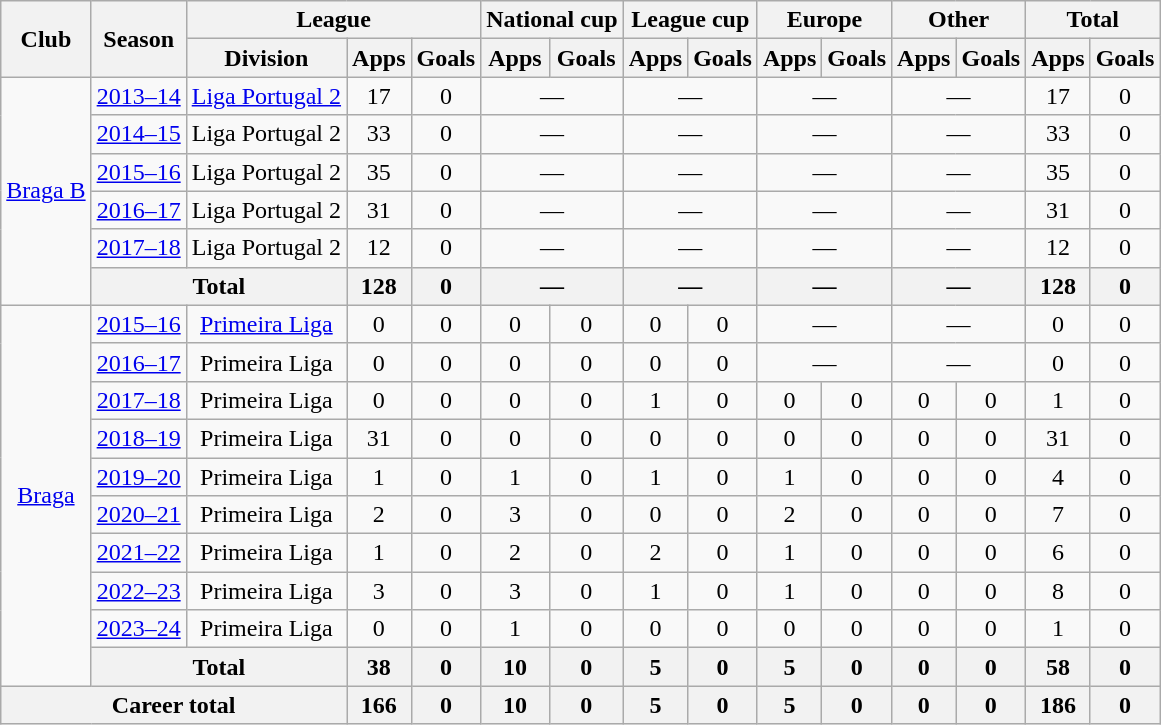<table class="wikitable" style="text-align: center;">
<tr>
<th rowspan="2">Club</th>
<th rowspan="2">Season</th>
<th colspan="3">League</th>
<th colspan="2">National cup</th>
<th colspan="2">League cup</th>
<th colspan="2">Europe</th>
<th colspan="2">Other</th>
<th colspan="2">Total</th>
</tr>
<tr>
<th>Division</th>
<th>Apps</th>
<th>Goals</th>
<th>Apps</th>
<th>Goals</th>
<th>Apps</th>
<th>Goals</th>
<th>Apps</th>
<th>Goals</th>
<th>Apps</th>
<th>Goals</th>
<th>Apps</th>
<th>Goals</th>
</tr>
<tr>
<td rowspan="6"><a href='#'>Braga B</a></td>
<td><a href='#'>2013–14</a></td>
<td><a href='#'>Liga Portugal 2</a></td>
<td>17</td>
<td>0</td>
<td colspan="2">—</td>
<td colspan="2">—</td>
<td colspan="2">—</td>
<td colspan="2">—</td>
<td>17</td>
<td>0</td>
</tr>
<tr>
<td><a href='#'>2014–15</a></td>
<td>Liga Portugal 2</td>
<td>33</td>
<td>0</td>
<td colspan="2">—</td>
<td colspan="2">—</td>
<td colspan="2">—</td>
<td colspan="2">—</td>
<td>33</td>
<td>0</td>
</tr>
<tr>
<td><a href='#'>2015–16</a></td>
<td>Liga Portugal 2</td>
<td>35</td>
<td>0</td>
<td colspan="2">—</td>
<td colspan="2">—</td>
<td colspan="2">—</td>
<td colspan="2">—</td>
<td>35</td>
<td>0</td>
</tr>
<tr>
<td><a href='#'>2016–17</a></td>
<td>Liga Portugal 2</td>
<td>31</td>
<td>0</td>
<td colspan="2">—</td>
<td colspan="2">—</td>
<td colspan="2">—</td>
<td colspan="2">—</td>
<td>31</td>
<td>0</td>
</tr>
<tr>
<td><a href='#'>2017–18</a></td>
<td>Liga Portugal 2</td>
<td>12</td>
<td>0</td>
<td colspan="2">—</td>
<td colspan="2">—</td>
<td colspan="2">—</td>
<td colspan="2">—</td>
<td>12</td>
<td>0</td>
</tr>
<tr>
<th colspan=2>Total</th>
<th>128</th>
<th>0</th>
<th colspan="2">—</th>
<th colspan="2">—</th>
<th colspan="2">—</th>
<th colspan="2">—</th>
<th>128</th>
<th>0</th>
</tr>
<tr>
<td rowspan=10><a href='#'>Braga</a></td>
<td><a href='#'>2015–16</a></td>
<td><a href='#'>Primeira Liga</a></td>
<td>0</td>
<td>0</td>
<td>0</td>
<td>0</td>
<td>0</td>
<td>0</td>
<td colspan=2>—</td>
<td colspan=2>—</td>
<td>0</td>
<td>0</td>
</tr>
<tr>
<td><a href='#'>2016–17</a></td>
<td>Primeira Liga</td>
<td>0</td>
<td>0</td>
<td>0</td>
<td>0</td>
<td>0</td>
<td>0</td>
<td colspan=2>—</td>
<td colspan=2>—</td>
<td>0</td>
<td>0</td>
</tr>
<tr>
<td><a href='#'>2017–18</a></td>
<td>Primeira Liga</td>
<td>0</td>
<td>0</td>
<td>0</td>
<td>0</td>
<td>1</td>
<td>0</td>
<td>0</td>
<td>0</td>
<td>0</td>
<td>0</td>
<td>1</td>
<td>0</td>
</tr>
<tr>
<td><a href='#'>2018–19</a></td>
<td>Primeira Liga</td>
<td>31</td>
<td>0</td>
<td>0</td>
<td>0</td>
<td>0</td>
<td>0</td>
<td>0</td>
<td>0</td>
<td>0</td>
<td>0</td>
<td>31</td>
<td>0</td>
</tr>
<tr>
<td><a href='#'>2019–20</a></td>
<td>Primeira Liga</td>
<td>1</td>
<td>0</td>
<td>1</td>
<td>0</td>
<td>1</td>
<td>0</td>
<td>1</td>
<td>0</td>
<td>0</td>
<td>0</td>
<td>4</td>
<td>0</td>
</tr>
<tr>
<td><a href='#'>2020–21</a></td>
<td>Primeira Liga</td>
<td>2</td>
<td>0</td>
<td>3</td>
<td>0</td>
<td>0</td>
<td>0</td>
<td>2</td>
<td>0</td>
<td>0</td>
<td>0</td>
<td>7</td>
<td>0</td>
</tr>
<tr>
<td><a href='#'>2021–22</a></td>
<td>Primeira Liga</td>
<td>1</td>
<td>0</td>
<td>2</td>
<td>0</td>
<td>2</td>
<td>0</td>
<td>1</td>
<td>0</td>
<td>0</td>
<td>0</td>
<td>6</td>
<td>0</td>
</tr>
<tr>
<td><a href='#'>2022–23</a></td>
<td>Primeira Liga</td>
<td>3</td>
<td>0</td>
<td>3</td>
<td>0</td>
<td>1</td>
<td>0</td>
<td>1</td>
<td>0</td>
<td>0</td>
<td>0</td>
<td>8</td>
<td>0</td>
</tr>
<tr>
<td><a href='#'>2023–24</a></td>
<td>Primeira Liga</td>
<td>0</td>
<td>0</td>
<td>1</td>
<td>0</td>
<td>0</td>
<td>0</td>
<td>0</td>
<td>0</td>
<td>0</td>
<td>0</td>
<td>1</td>
<td>0</td>
</tr>
<tr>
<th colspan=2>Total</th>
<th>38</th>
<th>0</th>
<th>10</th>
<th>0</th>
<th>5</th>
<th>0</th>
<th>5</th>
<th>0</th>
<th>0</th>
<th>0</th>
<th>58</th>
<th>0</th>
</tr>
<tr>
<th colspan=3>Career total</th>
<th>166</th>
<th>0</th>
<th>10</th>
<th>0</th>
<th>5</th>
<th>0</th>
<th>5</th>
<th>0</th>
<th>0</th>
<th>0</th>
<th>186</th>
<th>0</th>
</tr>
</table>
